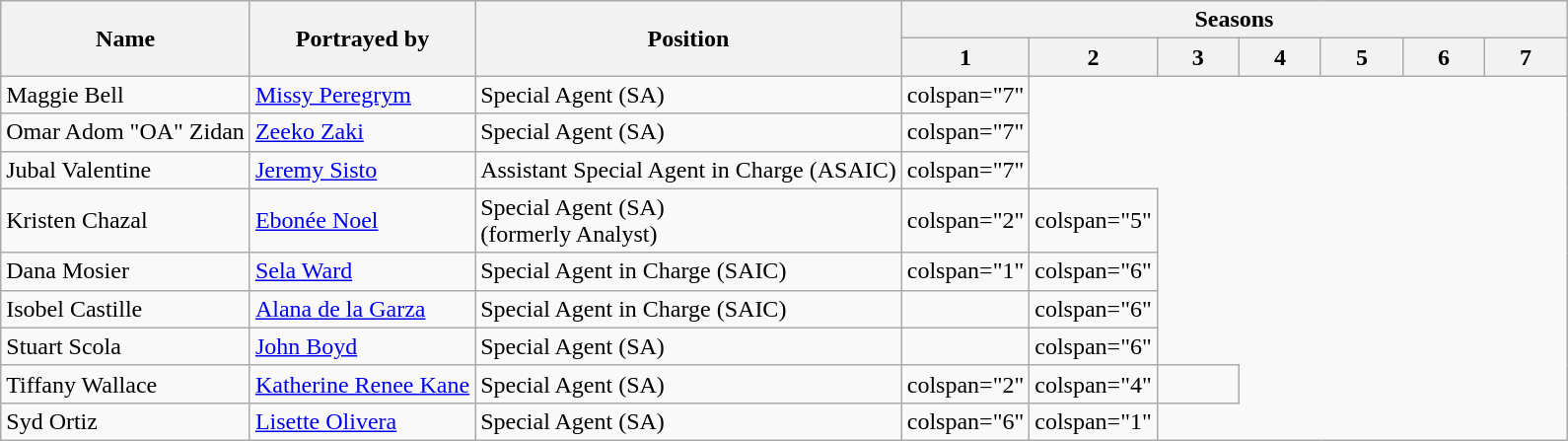<table class="wikitable plainrowheaders">
<tr>
<th scope="col" rowspan="2">Name</th>
<th scope="col" rowspan="2">Portrayed by</th>
<th scope="col" rowspan="2">Position</th>
<th scope="col" colspan="7">Seasons</th>
</tr>
<tr>
<th scope="col" style="width:3em;">1</th>
<th scope="col" style="width:3em;">2</th>
<th scope="col" style="width:3em;">3</th>
<th scope="col" style="width:3em;">4</th>
<th scope="col" style="width:3em;">5</th>
<th scope="col" style="width:3em;">6</th>
<th scope="col" style="width:3em;">7</th>
</tr>
<tr>
<td scope="row">Maggie Bell</td>
<td><a href='#'>Missy Peregrym</a></td>
<td>Special Agent (SA)</td>
<td>colspan="7" </td>
</tr>
<tr>
<td scope="row">Omar Adom "OA" Zidan</td>
<td><a href='#'>Zeeko Zaki</a></td>
<td>Special Agent (SA)</td>
<td>colspan="7" </td>
</tr>
<tr>
<td scope="row">Jubal Valentine</td>
<td><a href='#'>Jeremy Sisto</a></td>
<td>Assistant Special Agent in Charge (ASAIC)</td>
<td>colspan="7" </td>
</tr>
<tr>
<td scope="row">Kristen Chazal</td>
<td><a href='#'>Ebonée Noel</a></td>
<td>Special Agent (SA)<br>(formerly Analyst)</td>
<td>colspan="2" </td>
<td>colspan="5" </td>
</tr>
<tr>
<td scope="row">Dana Mosier</td>
<td><a href='#'>Sela Ward</a></td>
<td>Special Agent in Charge (SAIC)</td>
<td>colspan="1" </td>
<td>colspan="6" </td>
</tr>
<tr>
<td scope="row">Isobel Castille</td>
<td><a href='#'>Alana de la Garza</a></td>
<td>Special Agent in Charge (SAIC)</td>
<td></td>
<td>colspan="6"  </td>
</tr>
<tr>
<td scope="row">Stuart Scola</td>
<td><a href='#'>John Boyd</a></td>
<td>Special Agent (SA)</td>
<td></td>
<td>colspan="6" </td>
</tr>
<tr>
<td scope="row">Tiffany Wallace</td>
<td><a href='#'>Katherine Renee Kane</a></td>
<td>Special Agent (SA)</td>
<td>colspan="2"  </td>
<td>colspan="4" </td>
<td></td>
</tr>
<tr>
<td scope="row">Syd Ortiz</td>
<td><a href='#'>Lisette Olivera</a></td>
<td>Special Agent (SA)</td>
<td>colspan="6"  </td>
<td>colspan="1" </td>
</tr>
</table>
